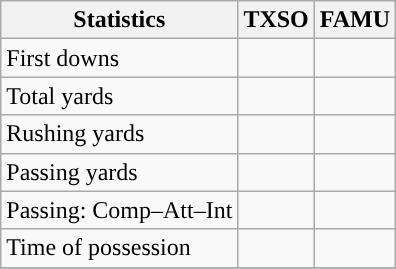<table class="wikitable" style="float: left;">
<tr>
<th>Statistics</th>
<th>TXSO</th>
<th>FAMU</th>
</tr>
<tr>
<td>First downs</td>
<td></td>
<td></td>
</tr>
<tr>
<td>Total yards</td>
<td></td>
<td></td>
</tr>
<tr>
<td>Rushing yards</td>
<td></td>
<td></td>
</tr>
<tr>
<td>Passing yards</td>
<td></td>
<td></td>
</tr>
<tr>
<td>Passing: Comp–Att–Int</td>
<td></td>
<td></td>
</tr>
<tr>
<td>Time of possession</td>
<td></td>
<td></td>
</tr>
<tr>
</tr>
</table>
